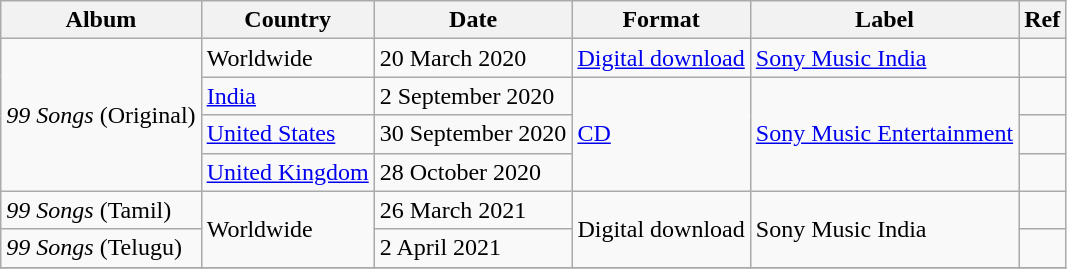<table class="wikitable plainrowheaders">
<tr>
<th>Album</th>
<th>Country</th>
<th>Date</th>
<th>Format</th>
<th>Label</th>
<th>Ref</th>
</tr>
<tr>
<td rowspan="4"><em>99 Songs</em> (Original)</td>
<td>Worldwide</td>
<td>20 March 2020</td>
<td><a href='#'>Digital download</a></td>
<td><a href='#'>Sony Music India</a></td>
<td></td>
</tr>
<tr>
<td><a href='#'>India</a></td>
<td>2 September 2020</td>
<td rowspan="3"><a href='#'>CD</a></td>
<td rowspan="3"><a href='#'>Sony Music Entertainment</a></td>
<td></td>
</tr>
<tr>
<td><a href='#'>United States</a></td>
<td>30 September 2020</td>
<td></td>
</tr>
<tr>
<td><a href='#'>United Kingdom</a></td>
<td>28 October 2020</td>
<td></td>
</tr>
<tr>
<td><em>99 Songs</em> (Tamil)</td>
<td rowspan="2">Worldwide</td>
<td>26 March 2021</td>
<td rowspan="2">Digital download</td>
<td rowspan="2">Sony Music India</td>
<td></td>
</tr>
<tr>
<td><em>99 Songs</em> (Telugu)</td>
<td>2 April 2021</td>
<td></td>
</tr>
<tr>
</tr>
</table>
